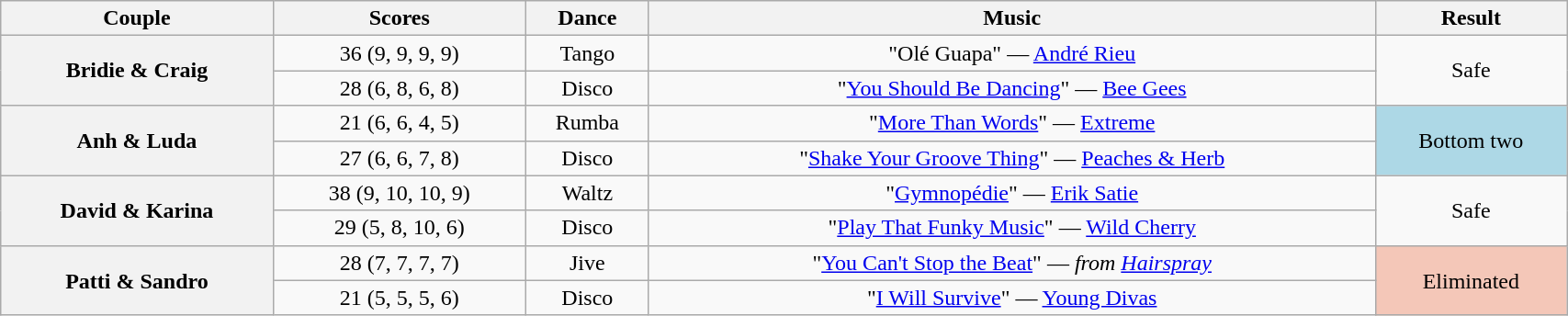<table class="wikitable sortable" style="text-align:center; width: 90%">
<tr>
<th scope="col">Couple</th>
<th scope="col">Scores</th>
<th scope="col">Dance</th>
<th scope="col" class="unsortable">Music</th>
<th scope="col" class="unsortable">Result</th>
</tr>
<tr>
<th scope="row" rowspan=2>Bridie & Craig</th>
<td>36 (9, 9, 9, 9)</td>
<td>Tango</td>
<td>"Olé Guapa" — <a href='#'>André Rieu</a></td>
<td rowspan="2">Safe</td>
</tr>
<tr>
<td>28 (6, 8, 6, 8)</td>
<td>Disco</td>
<td>"<a href='#'>You Should Be Dancing</a>" — <a href='#'>Bee Gees</a></td>
</tr>
<tr>
<th scope="row" rowspan=2>Anh & Luda</th>
<td>21 (6, 6, 4, 5)</td>
<td>Rumba</td>
<td>"<a href='#'>More Than Words</a>" — <a href='#'>Extreme</a></td>
<td rowspan="2" bgcolor="lightblue">Bottom two</td>
</tr>
<tr>
<td>27 (6, 6, 7, 8)</td>
<td>Disco</td>
<td>"<a href='#'>Shake Your Groove Thing</a>" — <a href='#'>Peaches & Herb</a></td>
</tr>
<tr>
<th scope="row" rowspan=2>David & Karina</th>
<td>38 (9, 10, 10, 9)</td>
<td>Waltz</td>
<td>"<a href='#'>Gymnopédie</a>" — <a href='#'>Erik Satie</a></td>
<td rowspan="2">Safe</td>
</tr>
<tr>
<td>29 (5, 8, 10, 6)</td>
<td>Disco</td>
<td>"<a href='#'>Play That Funky Music</a>" — <a href='#'>Wild Cherry</a></td>
</tr>
<tr>
<th scope="row" rowspan=2>Patti & Sandro</th>
<td>28 (7, 7, 7, 7)</td>
<td>Jive</td>
<td>"<a href='#'>You Can't Stop the Beat</a>" — <em>from <a href='#'>Hairspray</a></em></td>
<td rowspan="2" bgcolor="f4c7b8">Eliminated</td>
</tr>
<tr>
<td>21 (5, 5, 5, 6)</td>
<td>Disco</td>
<td>"<a href='#'>I Will Survive</a>" — <a href='#'>Young Divas</a></td>
</tr>
</table>
